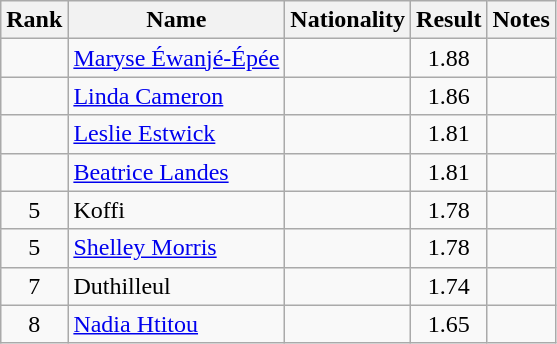<table class="wikitable sortable" style="text-align:center">
<tr>
<th>Rank</th>
<th>Name</th>
<th>Nationality</th>
<th>Result</th>
<th>Notes</th>
</tr>
<tr>
<td></td>
<td align=left><a href='#'>Maryse Éwanjé-Épée</a></td>
<td align=left></td>
<td>1.88</td>
<td></td>
</tr>
<tr>
<td></td>
<td align=left><a href='#'>Linda Cameron</a></td>
<td align=left></td>
<td>1.86</td>
<td></td>
</tr>
<tr>
<td></td>
<td align=left><a href='#'>Leslie Estwick</a></td>
<td align=left></td>
<td>1.81</td>
<td></td>
</tr>
<tr>
<td></td>
<td align=left><a href='#'>Beatrice Landes</a></td>
<td align=left></td>
<td>1.81</td>
<td></td>
</tr>
<tr>
<td>5</td>
<td align=left>Koffi</td>
<td align=left></td>
<td>1.78</td>
<td></td>
</tr>
<tr>
<td>5</td>
<td align=left><a href='#'>Shelley Morris</a></td>
<td align=left></td>
<td>1.78</td>
<td></td>
</tr>
<tr>
<td>7</td>
<td align=left>Duthilleul</td>
<td align=left></td>
<td>1.74</td>
<td></td>
</tr>
<tr>
<td>8</td>
<td align=left><a href='#'>Nadia Htitou</a></td>
<td align=left></td>
<td>1.65</td>
<td></td>
</tr>
</table>
